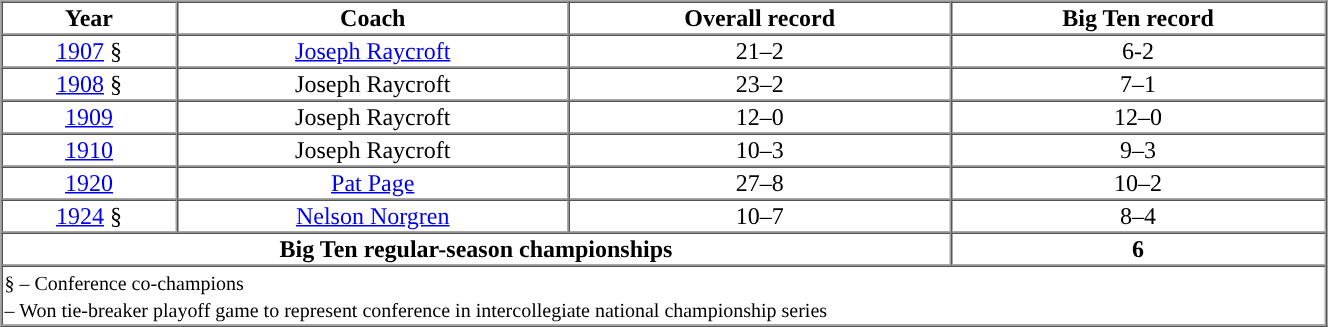<table cellpadding="1" border="1" cellspacing="0" width="70%" style="text-align:center;">
<tr>
<th>Year</th>
<th>Coach</th>
<th>Overall record</th>
<th>Big Ten record</th>
</tr>
<tr>
<td><a href='#'>1907</a> §</td>
<td><a href='#'>Joseph Raycroft</a></td>
<td>21–2</td>
<td>6-2</td>
</tr>
<tr>
<td><a href='#'>1908</a> §</td>
<td>Joseph Raycroft</td>
<td>23–2</td>
<td>7–1</td>
</tr>
<tr>
<td><a href='#'>1909</a></td>
<td>Joseph Raycroft</td>
<td>12–0</td>
<td>12–0</td>
</tr>
<tr>
<td><a href='#'>1910</a></td>
<td>Joseph Raycroft</td>
<td>10–3</td>
<td>9–3</td>
</tr>
<tr>
<td><a href='#'>1920</a></td>
<td><a href='#'>Pat Page</a></td>
<td>27–8</td>
<td>10–2</td>
</tr>
<tr>
<td><a href='#'>1924</a> §</td>
<td><a href='#'>Nelson Norgren</a></td>
<td>10–7</td>
<td>8–4</td>
</tr>
<tr>
<td colspan="3"><strong>Big Ten regular-season championships</strong></td>
<td colspan="1"><strong>6</strong></td>
</tr>
<tr>
<td colspan="4" style="text-align:left"><small>§ – Conference co-champions<br> – Won tie-breaker playoff game to represent conference in intercollegiate national championship series</small></td>
</tr>
</table>
